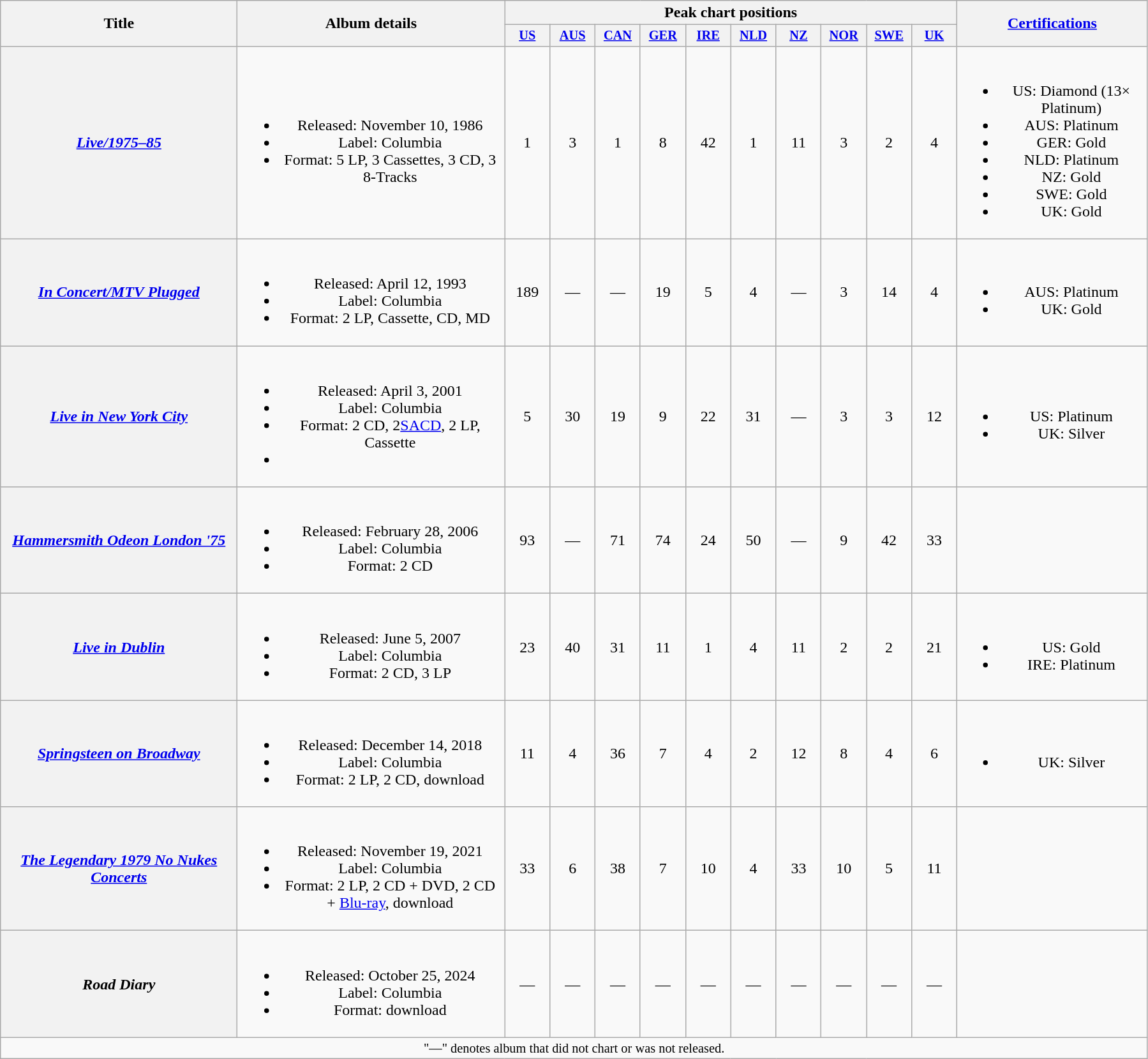<table class="wikitable plainrowheaders" style="text-align:center;">
<tr>
<th scope="col" rowspan="2" style="width:15em;">Title</th>
<th scope="col" rowspan="2" style="width:17em;">Album details</th>
<th scope="col" colspan="10">Peak chart positions</th>
<th scope="col" rowspan="2" style="width:12em;"><a href='#'>Certifications</a></th>
</tr>
<tr>
<th scope="col" style="width:3em;font-size:85%;"><a href='#'>US</a><br></th>
<th scope="col" style="width:3em;font-size:85%;"><a href='#'>AUS</a><br></th>
<th scope="col" style="width:3em;font-size:85%;"><a href='#'>CAN</a><br></th>
<th scope="col" style="width:3em;font-size:85%;"><a href='#'>GER</a><br></th>
<th scope="col" style="width:3em;font-size:85%;"><a href='#'>IRE</a><br></th>
<th scope="col" style="width:3em;font-size:85%;"><a href='#'>NLD</a><br></th>
<th scope="col" style="width:3em;font-size:85%;"><a href='#'>NZ</a><br></th>
<th scope="col" style="width:3em;font-size:85%;"><a href='#'>NOR</a><br></th>
<th scope="col" style="width:3em;font-size:85%;"><a href='#'>SWE</a><br></th>
<th scope="col" style="width:3em;font-size:85%;"><a href='#'>UK</a><br></th>
</tr>
<tr>
<th scope="row"><em><a href='#'>Live/1975–85</a></em></th>
<td><br><ul><li>Released: November 10, 1986</li><li>Label: Columbia</li><li>Format: 5 LP, 3 Cassettes, 3 CD, 3 8-Tracks</li></ul></td>
<td>1</td>
<td>3</td>
<td>1</td>
<td>8</td>
<td>42</td>
<td>1</td>
<td>11</td>
<td>3</td>
<td>2</td>
<td>4</td>
<td><br><ul><li>US: Diamond (13× Platinum)</li><li>AUS: Platinum</li><li>GER: Gold</li><li>NLD: Platinum</li><li>NZ: Gold</li><li>SWE: Gold</li><li>UK: Gold</li></ul></td>
</tr>
<tr>
<th scope="row"><em><a href='#'>In Concert/MTV Plugged</a></em></th>
<td><br><ul><li>Released: April 12, 1993</li><li>Label: Columbia</li><li>Format: 2 LP, Cassette, CD, MD</li></ul></td>
<td>189</td>
<td>—</td>
<td>—</td>
<td>19</td>
<td>5</td>
<td>4</td>
<td>—</td>
<td>3</td>
<td>14</td>
<td>4</td>
<td><br><ul><li>AUS: Platinum</li><li>UK: Gold</li></ul></td>
</tr>
<tr>
<th scope="row"><em><a href='#'>Live in New York City</a></em></th>
<td><br><ul><li>Released: April 3, 2001</li><li>Label: Columbia</li><li>Format: 2 CD, 2<a href='#'>SACD</a>, 2 LP, Cassette</li><li></li></ul></td>
<td>5</td>
<td>30</td>
<td>19</td>
<td>9</td>
<td>22</td>
<td>31</td>
<td>—</td>
<td>3</td>
<td>3</td>
<td>12</td>
<td><br><ul><li>US: Platinum</li><li>UK: Silver</li></ul></td>
</tr>
<tr>
<th scope="row"><em><a href='#'>Hammersmith Odeon London '75</a></em></th>
<td><br><ul><li>Released: February 28, 2006</li><li>Label: Columbia</li><li>Format: 2 CD</li></ul></td>
<td>93</td>
<td>—</td>
<td>71</td>
<td>74</td>
<td>24</td>
<td>50</td>
<td>—</td>
<td>9</td>
<td>42</td>
<td>33</td>
<td></td>
</tr>
<tr>
<th scope="row"><em><a href='#'>Live in Dublin</a></em></th>
<td><br><ul><li>Released: June 5, 2007</li><li>Label: Columbia</li><li>Format: 2 CD, 3 LP</li></ul></td>
<td>23</td>
<td>40</td>
<td>31</td>
<td>11</td>
<td>1</td>
<td>4</td>
<td>11</td>
<td>2</td>
<td>2</td>
<td>21</td>
<td><br><ul><li>US: Gold</li><li>IRE: Platinum</li></ul></td>
</tr>
<tr>
<th scope="row"><em><a href='#'>Springsteen on Broadway</a></em></th>
<td><br><ul><li>Released: December 14, 2018</li><li>Label: Columbia</li><li>Format: 2 LP, 2 CD, download</li></ul></td>
<td>11</td>
<td>4</td>
<td>36</td>
<td>7</td>
<td>4</td>
<td>2</td>
<td>12</td>
<td>8</td>
<td>4</td>
<td>6</td>
<td><br><ul><li>UK: Silver</li></ul></td>
</tr>
<tr>
<th scope="row"><em><a href='#'>The Legendary 1979 No Nukes Concerts</a></em></th>
<td><br><ul><li>Released: November 19, 2021</li><li>Label: Columbia</li><li>Format: 2 LP, 2 CD + DVD, 2 CD + <a href='#'>Blu-ray</a>, download</li></ul></td>
<td>33</td>
<td>6</td>
<td>38</td>
<td>7</td>
<td>10</td>
<td>4</td>
<td>33</td>
<td>10</td>
<td>5</td>
<td>11</td>
<td></td>
</tr>
<tr>
<th scope="row"><em>Road Diary</em></th>
<td><br><ul><li>Released: October 25, 2024</li><li>Label: Columbia</li><li>Format: download</li></ul></td>
<td>—</td>
<td>—</td>
<td>—</td>
<td>—</td>
<td>—</td>
<td>—</td>
<td>—</td>
<td>—</td>
<td>—</td>
<td>—</td>
<td></td>
</tr>
<tr>
<td colspan="14" style="font-size:85%">"—" denotes album that did not chart or was not released.</td>
</tr>
</table>
